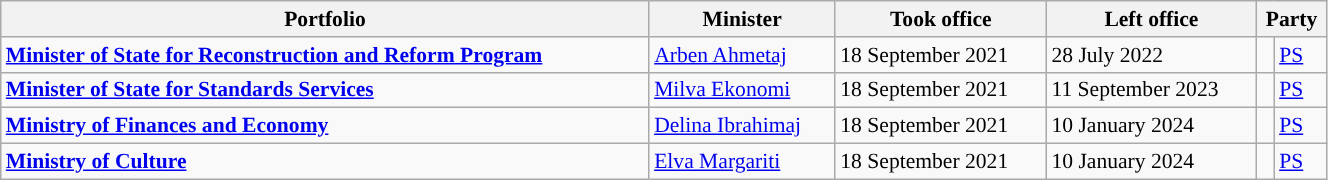<table class="wikitable sortable" style="width: 70%; font-size: 90%;">
<tr>
<th>Portfolio</th>
<th>Minister</th>
<th>Took office</th>
<th>Left office</th>
<th colspan="2">Party</th>
</tr>
<tr>
<td><strong><a href='#'>Minister of State for Reconstruction and Reform Program</a></strong></td>
<td><a href='#'>Arben Ahmetaj</a></td>
<td>18 September 2021</td>
<td>28 July 2022</td>
<td width="5" style="background-color: "></td>
<td><a href='#'>PS</a></td>
</tr>
<tr>
<td><strong><a href='#'>Minister of State for Standards Services</a></strong></td>
<td><a href='#'>Milva Ekonomi</a></td>
<td>18 September 2021</td>
<td>11 September 2023</td>
<td width="5" style="background-color: "></td>
<td><a href='#'>PS</a></td>
</tr>
<tr>
<td><strong><a href='#'>Ministry of Finances and Economy</a></strong></td>
<td><a href='#'>Delina Ibrahimaj</a></td>
<td>18 September 2021</td>
<td>10 January 2024</td>
<td width="5" style="background-color: "></td>
<td><a href='#'>PS</a></td>
</tr>
<tr>
<td><strong><a href='#'>Ministry of Culture</a></strong></td>
<td><a href='#'>Elva Margariti</a></td>
<td>18 September 2021</td>
<td>10 January 2024</td>
<td width="5" style="background-color: "></td>
<td><a href='#'>PS</a></td>
</tr>
</table>
